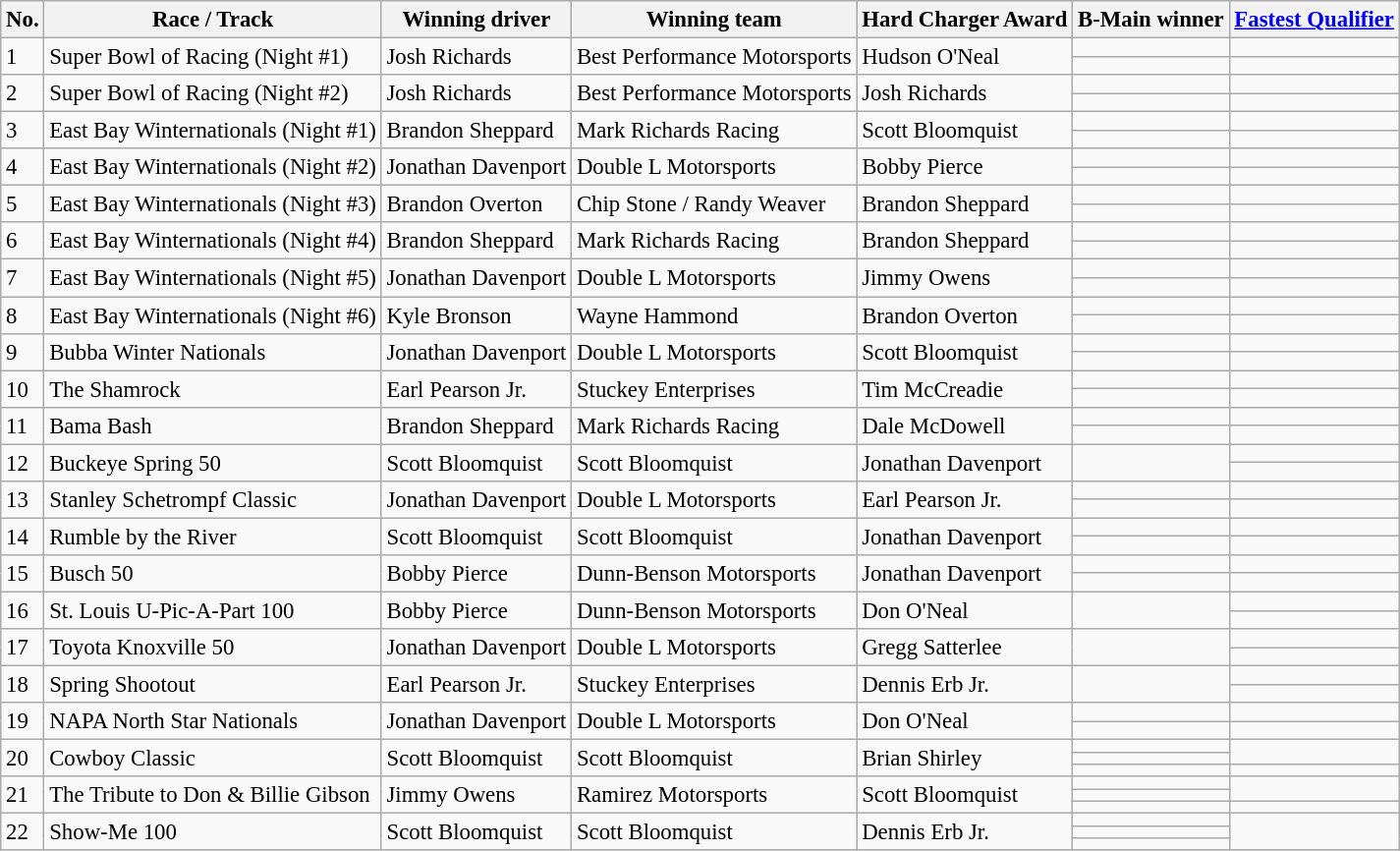<table class="wikitable" style="font-size:95%">
<tr>
<th>No.</th>
<th>Race / Track</th>
<th>Winning driver</th>
<th>Winning team</th>
<th>Hard Charger Award</th>
<th>B-Main winner</th>
<th><a href='#'>Fastest Qualifier</a></th>
</tr>
<tr>
<td rowspan=2>1</td>
<td rowspan=2>Super Bowl of Racing (Night #1)</td>
<td rowspan=2>Josh Richards</td>
<td rowspan=2>Best Performance Motorsports</td>
<td rowspan=2>Hudson O'Neal </td>
<td></td>
<td></td>
</tr>
<tr>
<td></td>
<td></td>
</tr>
<tr>
<td rowspan=2>2</td>
<td rowspan=2>Super Bowl of Racing (Night #2)</td>
<td rowspan=2>Josh Richards</td>
<td rowspan=2>Best Performance Motorsports</td>
<td rowspan=2>Josh Richards </td>
<td></td>
<td></td>
</tr>
<tr>
<td></td>
<td></td>
</tr>
<tr>
<td rowspan=2>3</td>
<td rowspan=2>East Bay Winternationals (Night #1)</td>
<td rowspan=2>Brandon Sheppard</td>
<td rowspan=2>Mark Richards Racing</td>
<td rowspan=2>Scott Bloomquist </td>
<td></td>
<td></td>
</tr>
<tr>
<td></td>
<td></td>
</tr>
<tr>
<td rowspan=2>4</td>
<td rowspan=2>East Bay Winternationals (Night #2)</td>
<td rowspan=2>Jonathan Davenport</td>
<td rowspan=2>Double L Motorsports</td>
<td rowspan=2>Bobby Pierce </td>
<td></td>
<td></td>
</tr>
<tr>
<td></td>
<td></td>
</tr>
<tr>
<td rowspan=2>5</td>
<td rowspan=2>East Bay Winternationals (Night #3)</td>
<td rowspan=2>Brandon Overton</td>
<td rowspan=2>Chip Stone / Randy Weaver</td>
<td rowspan=2>Brandon Sheppard </td>
<td></td>
<td></td>
</tr>
<tr>
<td></td>
<td></td>
</tr>
<tr>
<td rowspan=2>6</td>
<td rowspan=2>East Bay Winternationals (Night #4)</td>
<td rowspan=2>Brandon Sheppard</td>
<td rowspan=2>Mark Richards Racing</td>
<td rowspan=2>Brandon Sheppard </td>
<td></td>
<td></td>
</tr>
<tr>
<td></td>
<td></td>
</tr>
<tr>
<td rowspan=2>7</td>
<td rowspan=2>East Bay Winternationals (Night #5)</td>
<td rowspan=2>Jonathan Davenport</td>
<td rowspan=2>Double L Motorsports</td>
<td rowspan=2>Jimmy Owens </td>
<td></td>
<td></td>
</tr>
<tr>
<td></td>
<td></td>
</tr>
<tr>
<td rowspan=2>8</td>
<td rowspan=2>East Bay Winternationals (Night #6)</td>
<td rowspan=2>Kyle Bronson</td>
<td rowspan=2>Wayne Hammond</td>
<td rowspan=2>Brandon Overton </td>
<td></td>
<td></td>
</tr>
<tr>
<td></td>
<td></td>
</tr>
<tr>
<td rowspan=2>9</td>
<td rowspan=2>Bubba Winter Nationals</td>
<td rowspan=2>Jonathan Davenport</td>
<td rowspan=2>Double L Motorsports</td>
<td rowspan=2>Scott Bloomquist </td>
<td></td>
<td></td>
</tr>
<tr>
<td></td>
<td></td>
</tr>
<tr>
<td rowspan=2>10</td>
<td rowspan=2>The Shamrock</td>
<td rowspan=2>Earl Pearson Jr.</td>
<td rowspan=2>Stuckey Enterprises</td>
<td rowspan=2>Tim McCreadie </td>
<td></td>
<td></td>
</tr>
<tr>
<td></td>
<td></td>
</tr>
<tr>
<td rowspan=2>11</td>
<td rowspan=2>Bama Bash</td>
<td rowspan=2>Brandon Sheppard</td>
<td rowspan=2>Mark Richards Racing</td>
<td rowspan=2>Dale McDowell </td>
<td></td>
<td></td>
</tr>
<tr>
<td></td>
<td></td>
</tr>
<tr>
<td rowspan=2>12</td>
<td rowspan=2>Buckeye Spring 50</td>
<td rowspan=2>Scott Bloomquist</td>
<td rowspan=2>Scott Bloomquist</td>
<td rowspan=2>Jonathan Davenport </td>
<td rowspan=2></td>
<td></td>
</tr>
<tr>
<td></td>
</tr>
<tr>
<td rowspan=2>13</td>
<td rowspan=2>Stanley Schetrompf Classic</td>
<td rowspan=2>Jonathan Davenport</td>
<td rowspan=2>Double L Motorsports</td>
<td rowspan=2>Earl Pearson Jr. </td>
<td></td>
<td></td>
</tr>
<tr>
<td></td>
<td></td>
</tr>
<tr>
<td rowspan=2>14</td>
<td rowspan=2>Rumble by the River</td>
<td rowspan=2>Scott Bloomquist</td>
<td rowspan=2>Scott Bloomquist</td>
<td rowspan=2>Jonathan Davenport </td>
<td></td>
<td></td>
</tr>
<tr>
<td></td>
<td></td>
</tr>
<tr>
<td rowspan=2>15</td>
<td rowspan=2>Busch 50</td>
<td rowspan=2>Bobby Pierce</td>
<td rowspan=2>Dunn-Benson Motorsports</td>
<td rowspan=2>Jonathan Davenport </td>
<td></td>
<td></td>
</tr>
<tr>
<td></td>
<td></td>
</tr>
<tr>
<td rowspan=2>16</td>
<td rowspan=2>St. Louis U-Pic-A-Part 100</td>
<td rowspan=2>Bobby Pierce</td>
<td rowspan=2>Dunn-Benson Motorsports</td>
<td rowspan=2>Don O'Neal </td>
<td rowspan=2></td>
<td></td>
</tr>
<tr>
<td></td>
</tr>
<tr>
<td rowspan=2>17</td>
<td rowspan=2>Toyota Knoxville 50</td>
<td rowspan=2>Jonathan Davenport</td>
<td rowspan=2>Double L Motorsports</td>
<td rowspan=2>Gregg Satterlee </td>
<td rowspan=2></td>
<td></td>
</tr>
<tr>
<td></td>
</tr>
<tr>
<td rowspan=2>18</td>
<td rowspan=2>Spring Shootout</td>
<td rowspan=2>Earl Pearson Jr.</td>
<td rowspan=2>Stuckey Enterprises</td>
<td rowspan=2>Dennis Erb Jr. </td>
<td rowspan=2></td>
<td></td>
</tr>
<tr>
<td></td>
</tr>
<tr>
<td rowspan=2>19</td>
<td rowspan=2>NAPA North Star Nationals</td>
<td rowspan=2>Jonathan Davenport</td>
<td rowspan=2>Double L Motorsports</td>
<td rowspan=2>Don O'Neal </td>
<td></td>
<td></td>
</tr>
<tr>
<td></td>
<td></td>
</tr>
<tr>
<td rowspan=3>20</td>
<td rowspan=3>Cowboy Classic</td>
<td rowspan=3>Scott Bloomquist</td>
<td rowspan=3>Scott Bloomquist</td>
<td rowspan=3>Brian Shirley </td>
<td></td>
<td rowspan=2></td>
</tr>
<tr>
<td></td>
</tr>
<tr>
<td></td>
<td></td>
</tr>
<tr>
<td rowspan=3>21</td>
<td rowspan=3>The Tribute to Don & Billie Gibson</td>
<td rowspan=3>Jimmy Owens</td>
<td rowspan=3>Ramirez Motorsports</td>
<td rowspan=3>Scott Bloomquist </td>
<td></td>
<td rowspan=2></td>
</tr>
<tr>
<td></td>
</tr>
<tr>
<td></td>
<td></td>
</tr>
<tr>
<td rowspan=3>22</td>
<td rowspan=3>Show-Me 100</td>
<td rowspan=3>Scott Bloomquist</td>
<td rowspan=3>Scott Bloomquist</td>
<td rowspan=3>Dennis Erb Jr. </td>
<td></td>
<td rowspan=3></td>
</tr>
<tr>
<td></td>
</tr>
<tr>
<td></td>
</tr>
</table>
